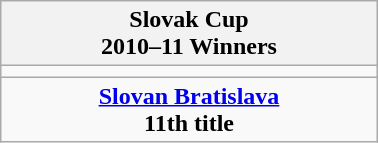<table class="wikitable" style="text-align: center; margin: 0 auto; width: 20%">
<tr>
<th>Slovak Cup <br>2010–11 Winners</th>
</tr>
<tr>
<td></td>
</tr>
<tr>
<td><strong><a href='#'>Slovan Bratislava</a></strong><br><strong>11th title</strong></td>
</tr>
</table>
